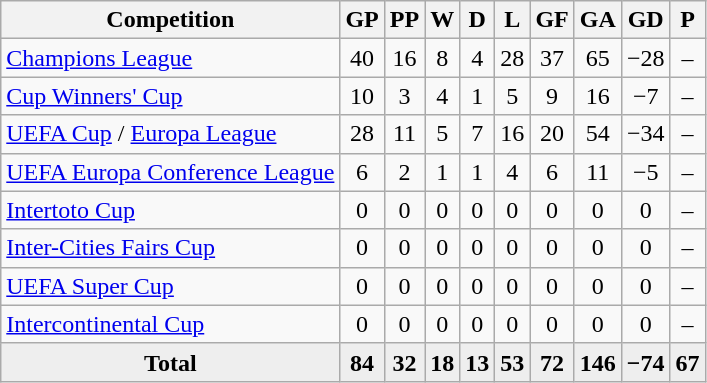<table class="wikitable sortable" style="text-align: center;">
<tr>
<th>Competition</th>
<th>GP</th>
<th>PP</th>
<th>W</th>
<th>D</th>
<th>L</th>
<th>GF</th>
<th>GA</th>
<th>GD</th>
<th>P</th>
</tr>
<tr>
<td align=left><a href='#'>Champions League</a></td>
<td>40</td>
<td>16</td>
<td>8</td>
<td>4</td>
<td>28</td>
<td>37</td>
<td>65</td>
<td>−28</td>
<td>–</td>
</tr>
<tr>
<td align=left><a href='#'>Cup Winners' Cup</a></td>
<td>10</td>
<td>3</td>
<td>4</td>
<td>1</td>
<td>5</td>
<td>9</td>
<td>16</td>
<td>−7</td>
<td>–</td>
</tr>
<tr>
<td align=left><a href='#'>UEFA Cup</a> / <a href='#'>Europa League</a></td>
<td>28</td>
<td>11</td>
<td>5</td>
<td>7</td>
<td>16</td>
<td>20</td>
<td>54</td>
<td>−34</td>
<td>–</td>
</tr>
<tr>
<td align=left><a href='#'>UEFA Europa Conference League</a></td>
<td>6</td>
<td>2</td>
<td>1</td>
<td>1</td>
<td>4</td>
<td>6</td>
<td>11</td>
<td>−5</td>
<td>–</td>
</tr>
<tr>
<td align=left><a href='#'>Intertoto Cup</a></td>
<td>0</td>
<td>0</td>
<td>0</td>
<td>0</td>
<td>0</td>
<td>0</td>
<td>0</td>
<td>0</td>
<td>–</td>
</tr>
<tr>
<td align=left><a href='#'>Inter-Cities Fairs Cup</a></td>
<td>0</td>
<td>0</td>
<td>0</td>
<td>0</td>
<td>0</td>
<td>0</td>
<td>0</td>
<td>0</td>
<td>–</td>
</tr>
<tr>
<td align=left><a href='#'>UEFA Super Cup</a></td>
<td>0</td>
<td>0</td>
<td>0</td>
<td>0</td>
<td>0</td>
<td>0</td>
<td>0</td>
<td>0</td>
<td>–</td>
</tr>
<tr>
<td align=left><a href='#'>Intercontinental Cup</a></td>
<td>0</td>
<td>0</td>
<td>0</td>
<td>0</td>
<td>0</td>
<td>0</td>
<td>0</td>
<td>0</td>
<td>–</td>
</tr>
<tr class="unsortable" style="background:#eee;">
<td><strong>Total</strong></td>
<td><strong>84</strong></td>
<td><strong>32</strong></td>
<td><strong>18</strong></td>
<td><strong>13</strong></td>
<td><strong>53</strong></td>
<td><strong>72</strong></td>
<td><strong>146</strong></td>
<td><strong>−74</strong></td>
<td><strong>67</strong></td>
</tr>
</table>
